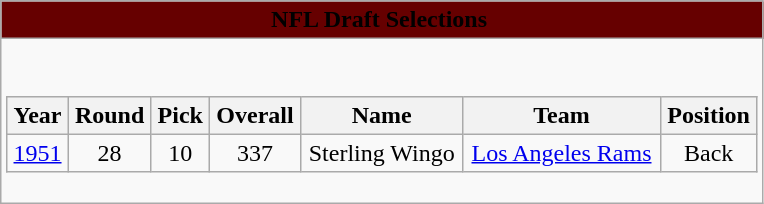<table class="wikitable collapsible">
<tr>
<th style="background:#660000" state="collapsed"><span>NFL Draft Selections </span></th>
</tr>
<tr>
<td><br><table class="wikitable sortable" style="width: 100%">
<tr>
<th align="center">Year</th>
<th align="center">Round</th>
<th align="center">Pick</th>
<th align="center">Overall</th>
<th align="center">Name</th>
<th align="center">Team</th>
<th align="center">Position</th>
</tr>
<tr align="center">
<td><a href='#'>1951</a></td>
<td>28</td>
<td>10</td>
<td>337</td>
<td>Sterling Wingo</td>
<td><a href='#'>Los Angeles Rams</a></td>
<td>Back</td>
</tr>
</table>
</td>
</tr>
</table>
